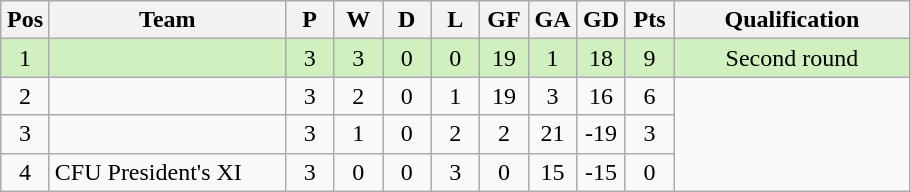<table class="wikitable" border="1">
<tr>
<th width="25"><abbr>Pos</abbr></th>
<th width="150">Team</th>
<th width="25">P</th>
<th width="25">W</th>
<th width="25">D</th>
<th width="25">L</th>
<th width="25"><abbr>GF</abbr></th>
<th width="25"><abbr>GA</abbr></th>
<th width="25"><abbr>GD</abbr></th>
<th width="25"><abbr>Pts</abbr></th>
<th width="150">Qualification</th>
</tr>
<tr bgcolor= #D0F0C0>
<td align="center">1</td>
<td></td>
<td align="center">3</td>
<td align="center">3</td>
<td align="center">0</td>
<td align="center">0</td>
<td align="center">19</td>
<td align="center">1</td>
<td align="center">18</td>
<td align="center">9</td>
<td align="center">Second round</td>
</tr>
<tr>
<td align="center">2</td>
<td></td>
<td align="center">3</td>
<td align="center">2</td>
<td align="center">0</td>
<td align="center">1</td>
<td align="center">19</td>
<td align="center">3</td>
<td align="center">16</td>
<td align="center">6</td>
</tr>
<tr>
<td align="center">3</td>
<td></td>
<td align="center">3</td>
<td align="center">1</td>
<td align="center">0</td>
<td align="center">2</td>
<td align="center">2</td>
<td align="center">21</td>
<td align="center">-19</td>
<td align="center">3</td>
</tr>
<tr>
<td align="center">4</td>
<td>CFU President's XI</td>
<td align="center">3</td>
<td align="center">0</td>
<td align="center">0</td>
<td align="center">3</td>
<td align="center">0</td>
<td align="center">15</td>
<td align="center">-15</td>
<td align="center">0</td>
</tr>
</table>
